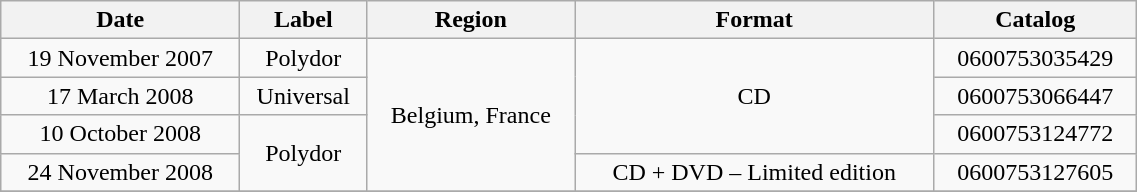<table class="wikitable" width="60%" border="1">
<tr>
<th>Date</th>
<th>Label</th>
<th>Region</th>
<th>Format</th>
<th>Catalog</th>
</tr>
<tr>
<td rowspan=1 align=center>19 November 2007</td>
<td rowspan=1 align=center>Polydor</td>
<td rowspan=4 align=center>Belgium, France</td>
<td rowspan=3 align=center>CD</td>
<td align=center>0600753035429</td>
</tr>
<tr>
<td rowspan=1 align=center>17 March 2008</td>
<td rowspan=1 align=center>Universal</td>
<td align=center>0600753066447</td>
</tr>
<tr>
<td rowspan=1 align=center>10 October 2008</td>
<td rowspan=2 align=center>Polydor</td>
<td align=center>0600753124772</td>
</tr>
<tr>
<td align=center>24 November 2008</td>
<td align=center>CD + DVD – Limited edition</td>
<td align=center>0600753127605</td>
</tr>
<tr>
</tr>
</table>
